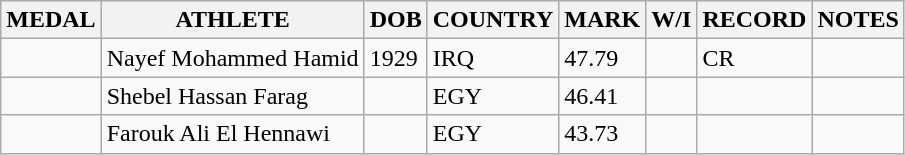<table class="wikitable">
<tr>
<th>MEDAL</th>
<th>ATHLETE</th>
<th>DOB</th>
<th>COUNTRY</th>
<th>MARK</th>
<th>W/I</th>
<th>RECORD</th>
<th>NOTES</th>
</tr>
<tr>
<td></td>
<td>Nayef Mohammed Hamid</td>
<td>1929</td>
<td>IRQ</td>
<td>47.79</td>
<td></td>
<td>CR</td>
<td></td>
</tr>
<tr>
<td></td>
<td>Shebel Hassan Farag</td>
<td></td>
<td>EGY</td>
<td>46.41</td>
<td></td>
<td></td>
<td></td>
</tr>
<tr>
<td></td>
<td>Farouk Ali El Hennawi</td>
<td></td>
<td>EGY</td>
<td>43.73</td>
<td></td>
<td></td>
<td></td>
</tr>
</table>
